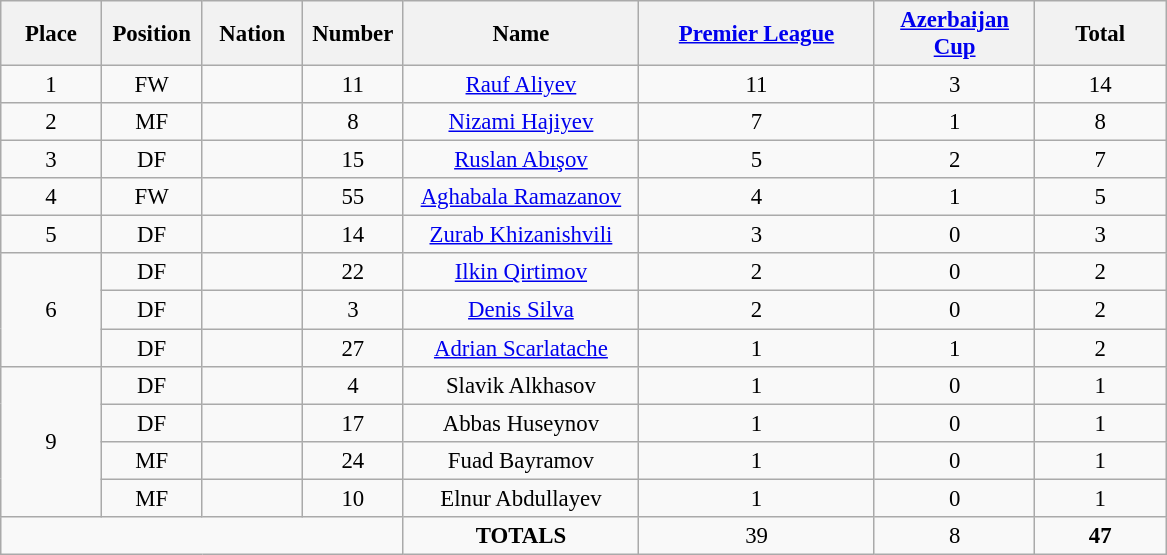<table class="wikitable" style="font-size: 95%; text-align: center;">
<tr>
<th width=60>Place</th>
<th width=60>Position</th>
<th width=60>Nation</th>
<th width=60>Number</th>
<th width=150>Name</th>
<th width=150><a href='#'>Premier League</a></th>
<th width=100><a href='#'>Azerbaijan Cup</a></th>
<th width=80>Total</th>
</tr>
<tr>
<td>1</td>
<td>FW</td>
<td></td>
<td>11</td>
<td><a href='#'>Rauf Aliyev</a></td>
<td>11</td>
<td>3</td>
<td>14</td>
</tr>
<tr>
<td>2</td>
<td>MF</td>
<td></td>
<td>8</td>
<td><a href='#'>Nizami Hajiyev</a></td>
<td>7</td>
<td>1</td>
<td>8</td>
</tr>
<tr>
<td>3</td>
<td>DF</td>
<td></td>
<td>15</td>
<td><a href='#'>Ruslan Abışov</a></td>
<td>5</td>
<td>2</td>
<td>7</td>
</tr>
<tr>
<td>4</td>
<td>FW</td>
<td></td>
<td>55</td>
<td><a href='#'>Aghabala Ramazanov</a></td>
<td>4</td>
<td>1</td>
<td>5</td>
</tr>
<tr>
<td>5</td>
<td>DF</td>
<td></td>
<td>14</td>
<td><a href='#'>Zurab Khizanishvili</a></td>
<td>3</td>
<td>0</td>
<td>3</td>
</tr>
<tr>
<td rowspan="3">6</td>
<td>DF</td>
<td></td>
<td>22</td>
<td><a href='#'>Ilkin Qirtimov</a></td>
<td>2</td>
<td>0</td>
<td>2</td>
</tr>
<tr>
<td>DF</td>
<td></td>
<td>3</td>
<td><a href='#'>Denis Silva</a></td>
<td>2</td>
<td>0</td>
<td>2</td>
</tr>
<tr>
<td>DF</td>
<td></td>
<td>27</td>
<td><a href='#'>Adrian Scarlatache</a></td>
<td>1</td>
<td>1</td>
<td>2</td>
</tr>
<tr>
<td rowspan="4">9</td>
<td>DF</td>
<td></td>
<td>4</td>
<td>Slavik Alkhasov</td>
<td>1</td>
<td>0</td>
<td>1</td>
</tr>
<tr>
<td>DF</td>
<td></td>
<td>17</td>
<td>Abbas Huseynov</td>
<td>1</td>
<td>0</td>
<td>1</td>
</tr>
<tr>
<td>MF</td>
<td></td>
<td>24</td>
<td>Fuad Bayramov</td>
<td>1</td>
<td>0</td>
<td>1</td>
</tr>
<tr>
<td>MF</td>
<td></td>
<td>10</td>
<td>Elnur Abdullayev</td>
<td>1</td>
<td>0</td>
<td>1</td>
</tr>
<tr>
<td colspan="4"></td>
<td><strong>TOTALS</strong></td>
<td>39</td>
<td>8</td>
<td><strong>47</strong></td>
</tr>
</table>
